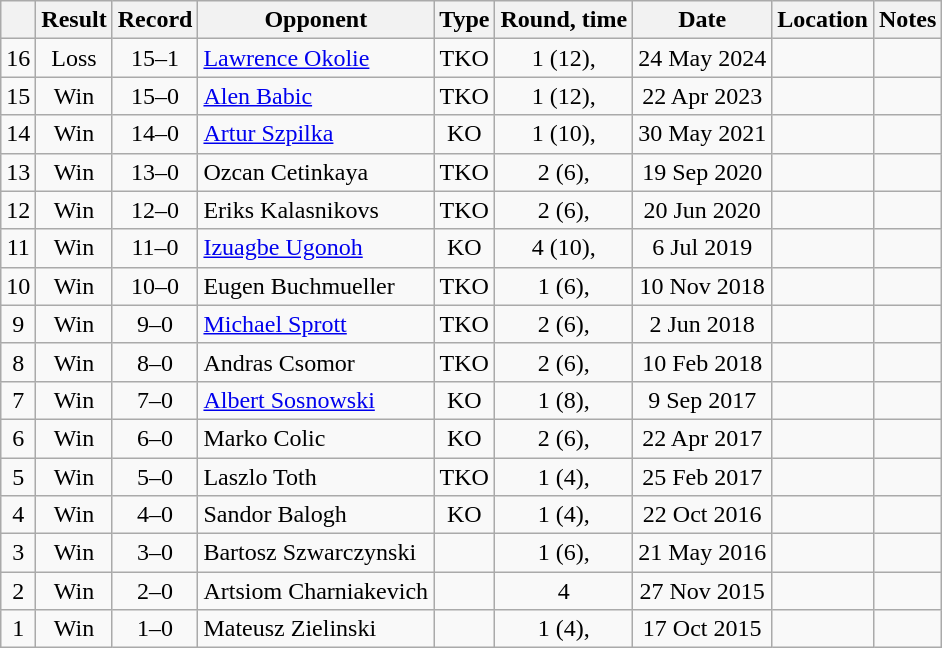<table class="wikitable" style="text-align:center">
<tr>
<th></th>
<th>Result</th>
<th>Record</th>
<th>Opponent</th>
<th>Type</th>
<th>Round, time</th>
<th>Date</th>
<th>Location</th>
<th>Notes</th>
</tr>
<tr>
<td>16</td>
<td>Loss</td>
<td>15–1</td>
<td style="text-align:left;"><a href='#'>Lawrence Okolie</a></td>
<td>TKO</td>
<td>1 (12), </td>
<td>24 May 2024</td>
<td style="text-align:left;"></td>
<td style="text-align:left;"></td>
</tr>
<tr>
<td>15</td>
<td>Win</td>
<td>15–0</td>
<td style="text-align:left;"><a href='#'>Alen Babic</a></td>
<td>TKO</td>
<td>1 (12), </td>
<td>22 Apr 2023</td>
<td style="text-align:left;"></td>
<td style="text-align:left;"></td>
</tr>
<tr>
<td>14</td>
<td>Win</td>
<td>14–0</td>
<td style="text-align:left;"><a href='#'>Artur Szpilka</a></td>
<td>KO</td>
<td>1 (10), </td>
<td>30 May 2021</td>
<td style="text-align:left;"></td>
<td style="text-align:left;"></td>
</tr>
<tr>
<td>13</td>
<td>Win</td>
<td>13–0</td>
<td style="text-align:left;">Ozcan Cetinkaya</td>
<td>TKO</td>
<td>2 (6), </td>
<td>19 Sep 2020</td>
<td style="text-align:left;"></td>
<td></td>
</tr>
<tr>
<td>12</td>
<td>Win</td>
<td>12–0</td>
<td style="text-align:left;">Eriks Kalasnikovs</td>
<td>TKO</td>
<td>2 (6), </td>
<td>20 Jun 2020</td>
<td style="text-align:left;"></td>
<td></td>
</tr>
<tr>
<td>11</td>
<td>Win</td>
<td>11–0</td>
<td style="text-align:left;"><a href='#'>Izuagbe Ugonoh</a></td>
<td>KO</td>
<td>4 (10), </td>
<td>6 Jul 2019</td>
<td style="text-align:left;"></td>
<td style="text-align:left;"></td>
</tr>
<tr>
<td>10</td>
<td>Win</td>
<td>10–0</td>
<td style="text-align:left;">Eugen Buchmueller</td>
<td>TKO</td>
<td>1 (6), </td>
<td>10 Nov 2018</td>
<td style="text-align:left;"></td>
<td></td>
</tr>
<tr>
<td>9</td>
<td>Win</td>
<td>9–0</td>
<td style="text-align:left;"><a href='#'>Michael Sprott</a></td>
<td>TKO</td>
<td>2 (6), </td>
<td>2 Jun 2018</td>
<td style="text-align:left;"></td>
<td></td>
</tr>
<tr>
<td>8</td>
<td>Win</td>
<td>8–0</td>
<td style="text-align:left;">Andras Csomor</td>
<td>TKO</td>
<td>2 (6), </td>
<td>10 Feb 2018</td>
<td style="text-align:left;"></td>
<td></td>
</tr>
<tr>
<td>7</td>
<td>Win</td>
<td>7–0</td>
<td style="text-align:left;"><a href='#'>Albert Sosnowski</a></td>
<td>KO</td>
<td>1 (8), </td>
<td>9 Sep 2017</td>
<td style="text-align:left;"></td>
<td></td>
</tr>
<tr>
<td>6</td>
<td>Win</td>
<td>6–0</td>
<td style="text-align:left;">Marko Colic</td>
<td>KO</td>
<td>2 (6), </td>
<td>22 Apr 2017</td>
<td style="text-align:left;"></td>
<td></td>
</tr>
<tr>
<td>5</td>
<td>Win</td>
<td>5–0</td>
<td style="text-align:left;">Laszlo Toth</td>
<td>TKO</td>
<td>1 (4), </td>
<td>25 Feb 2017</td>
<td style="text-align:left;"></td>
<td></td>
</tr>
<tr>
<td>4</td>
<td>Win</td>
<td>4–0</td>
<td style="text-align:left;">Sandor Balogh</td>
<td>KO</td>
<td>1 (4), </td>
<td>22 Oct 2016</td>
<td style="text-align:left;"></td>
<td></td>
</tr>
<tr>
<td>3</td>
<td>Win</td>
<td>3–0</td>
<td style="text-align:left;">Bartosz Szwarczynski</td>
<td></td>
<td>1 (6), </td>
<td>21 May 2016</td>
<td style="text-align:left;"></td>
<td></td>
</tr>
<tr>
<td>2</td>
<td>Win</td>
<td>2–0</td>
<td style="text-align:left;">Artsiom Charniakevich</td>
<td></td>
<td>4</td>
<td>27 Nov 2015</td>
<td style="text-align:left;"></td>
<td></td>
</tr>
<tr>
<td>1</td>
<td>Win</td>
<td>1–0</td>
<td style="text-align:left;">Mateusz Zielinski</td>
<td></td>
<td>1 (4), </td>
<td>17 Oct 2015</td>
<td style="text-align:left;"></td>
<td></td>
</tr>
</table>
